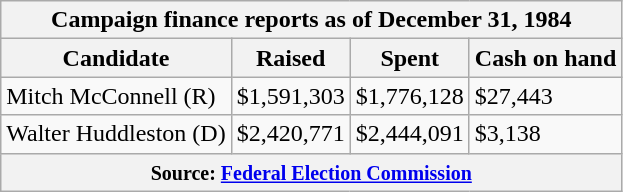<table class="wikitable sortable">
<tr>
<th colspan=4>Campaign finance reports as of December 31, 1984</th>
</tr>
<tr style="text-align:center;">
<th>Candidate</th>
<th>Raised</th>
<th>Spent</th>
<th>Cash on hand</th>
</tr>
<tr>
<td>Mitch McConnell (R)</td>
<td>$1,591,303</td>
<td>$1,776,128</td>
<td>$27,443</td>
</tr>
<tr>
<td>Walter Huddleston (D)</td>
<td>$2,420,771</td>
<td>$2,444,091</td>
<td>$3,138</td>
</tr>
<tr>
<th colspan="4"><small>Source: <a href='#'>Federal Election Commission</a></small></th>
</tr>
</table>
